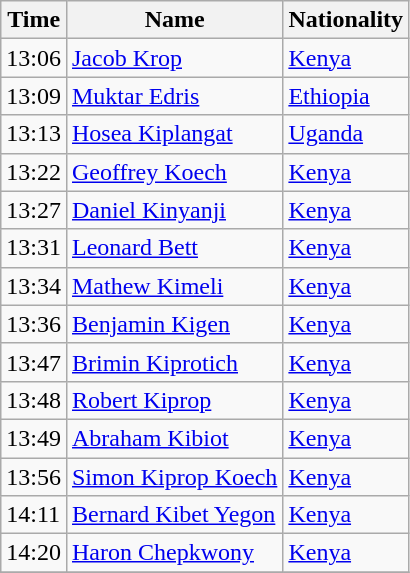<table class="wikitable mw-collapsible mw-collapsed">
<tr>
<th>Time</th>
<th>Name</th>
<th>Nationality</th>
</tr>
<tr>
<td>13:06</td>
<td><a href='#'>Jacob Krop</a></td>
<td><a href='#'>Kenya</a></td>
</tr>
<tr>
<td>13:09</td>
<td><a href='#'>Muktar Edris</a></td>
<td><a href='#'>Ethiopia</a></td>
</tr>
<tr>
<td>13:13</td>
<td><a href='#'>Hosea Kiplangat</a></td>
<td><a href='#'>Uganda</a></td>
</tr>
<tr>
<td>13:22</td>
<td><a href='#'>Geoffrey Koech</a></td>
<td><a href='#'>Kenya</a></td>
</tr>
<tr>
<td>13:27</td>
<td><a href='#'>Daniel Kinyanji</a></td>
<td><a href='#'>Kenya</a></td>
</tr>
<tr>
<td>13:31</td>
<td><a href='#'>Leonard Bett</a></td>
<td><a href='#'>Kenya</a></td>
</tr>
<tr>
<td>13:34</td>
<td><a href='#'>Mathew Kimeli</a></td>
<td><a href='#'>Kenya</a></td>
</tr>
<tr>
<td>13:36</td>
<td><a href='#'>Benjamin Kigen</a></td>
<td><a href='#'>Kenya</a></td>
</tr>
<tr>
<td>13:47</td>
<td><a href='#'>Brimin Kiprotich</a></td>
<td><a href='#'>Kenya</a></td>
</tr>
<tr>
<td>13:48</td>
<td><a href='#'>Robert Kiprop</a></td>
<td><a href='#'>Kenya</a></td>
</tr>
<tr>
<td>13:49</td>
<td><a href='#'>Abraham Kibiot</a></td>
<td><a href='#'>Kenya</a></td>
</tr>
<tr>
<td>13:56</td>
<td><a href='#'>Simon Kiprop Koech</a></td>
<td><a href='#'>Kenya</a></td>
</tr>
<tr>
<td>14:11</td>
<td><a href='#'>Bernard Kibet Yegon</a></td>
<td><a href='#'>Kenya</a></td>
</tr>
<tr>
<td>14:20</td>
<td><a href='#'>Haron Chepkwony</a></td>
<td><a href='#'>Kenya</a></td>
</tr>
<tr>
</tr>
</table>
